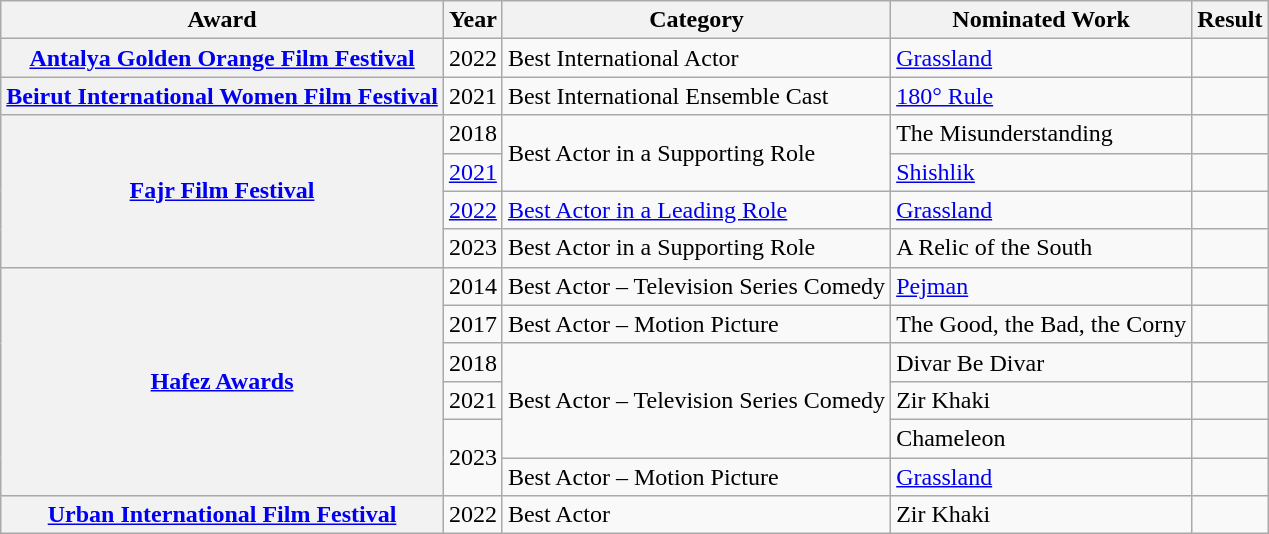<table class="wikitable sortable plainrowheaders">
<tr>
<th scope="col">Award</th>
<th scope="col">Year</th>
<th scope="col">Category</th>
<th scope="col">Nominated Work</th>
<th scope="col">Result</th>
</tr>
<tr>
<th scope="row"><a href='#'>Antalya Golden Orange Film Festival</a></th>
<td>2022</td>
<td>Best International Actor</td>
<td><a href='#'>Grassland</a></td>
<td></td>
</tr>
<tr>
<th scope="row"><a href='#'>Beirut International Women Film Festival</a></th>
<td>2021</td>
<td>Best International Ensemble Cast</td>
<td><a href='#'>180° Rule</a></td>
<td></td>
</tr>
<tr>
<th rowspan="4" scope="row"><a href='#'>Fajr Film Festival</a></th>
<td>2018</td>
<td rowspan="2">Best Actor in a Supporting Role</td>
<td>The Misunderstanding</td>
<td></td>
</tr>
<tr>
<td><a href='#'>2021</a></td>
<td><a href='#'>Shishlik</a></td>
<td></td>
</tr>
<tr>
<td><a href='#'>2022</a></td>
<td><a href='#'>Best Actor in a Leading Role</a></td>
<td><a href='#'>Grassland</a></td>
<td></td>
</tr>
<tr>
<td>2023</td>
<td>Best Actor in a Supporting Role</td>
<td>A Relic of the South</td>
<td></td>
</tr>
<tr>
<th rowspan="6" scope="row"><a href='#'>Hafez Awards</a></th>
<td>2014</td>
<td>Best Actor – Television Series Comedy</td>
<td><a href='#'>Pejman</a></td>
<td></td>
</tr>
<tr>
<td>2017</td>
<td>Best Actor – Motion Picture</td>
<td>The Good, the Bad, the Corny</td>
<td></td>
</tr>
<tr>
<td>2018</td>
<td rowspan="3">Best Actor – Television Series Comedy</td>
<td>Divar Be Divar</td>
<td></td>
</tr>
<tr>
<td>2021</td>
<td>Zir Khaki</td>
<td></td>
</tr>
<tr>
<td rowspan="2">2023</td>
<td>Chameleon</td>
<td></td>
</tr>
<tr>
<td>Best Actor – Motion Picture</td>
<td><a href='#'>Grassland</a></td>
<td></td>
</tr>
<tr>
<th scope="row"><a href='#'>Urban International Film Festival</a></th>
<td>2022</td>
<td>Best Actor</td>
<td>Zir Khaki</td>
<td></td>
</tr>
</table>
